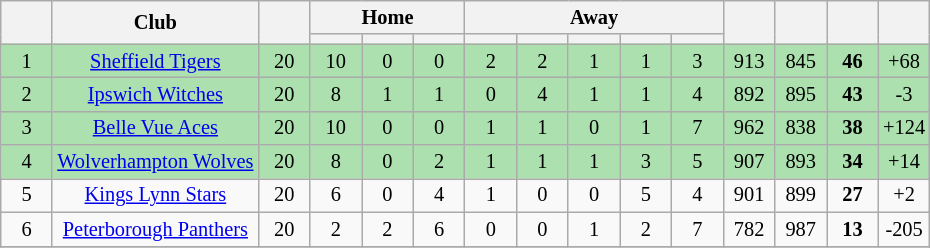<table class="wikitable" style="text-align:center; font-size:85%">
<tr>
<th rowspan="2" style="width:28px;"></th>
<th rowspan=2>Club</th>
<th rowspan="2" style="width:28px;"></th>
<th colspan=3>Home</th>
<th colspan=5>Away</th>
<th rowspan="2" style="width:28px;"></th>
<th rowspan="2" style="width:28px;"></th>
<th rowspan="2" style="width:28px;"></th>
<th rowspan="2" style="width:28px;"></th>
</tr>
<tr>
<th width=28></th>
<th width=28></th>
<th width=28></th>
<th width=28></th>
<th width=28></th>
<th width=28></th>
<th width=28></th>
<th width=28></th>
</tr>
<tr style="background:#ACE1AF;">
<td align="center">1</td>
<td><a href='#'>Sheffield Tigers</a></td>
<td align="center">20</td>
<td align="center">10</td>
<td align="center">0</td>
<td align="center">0</td>
<td align="center">2</td>
<td align="center">2</td>
<td align="center">1</td>
<td align="center">1</td>
<td align="center">3</td>
<td align="center">913</td>
<td align="center">845</td>
<td align="center"><strong>46</strong></td>
<td align="center">+68</td>
</tr>
<tr style="background:#ACE1AF;">
<td align="center">2</td>
<td><a href='#'>Ipswich Witches</a></td>
<td align="center">20</td>
<td align="center">8</td>
<td align="center">1</td>
<td align="center">1</td>
<td align="center">0</td>
<td align="center">4</td>
<td align="center">1</td>
<td align="center">1</td>
<td align="center">4</td>
<td align="center">892</td>
<td align="center">895</td>
<td align="center"><strong>43</strong></td>
<td align="center">-3</td>
</tr>
<tr style="background:#ACE1AF;">
<td align="center">3</td>
<td><a href='#'>Belle Vue Aces</a></td>
<td align="center">20</td>
<td align="center">10</td>
<td align="center">0</td>
<td align="center">0</td>
<td align="center">1</td>
<td align="center">1</td>
<td align="center">0</td>
<td align="center">1</td>
<td align="center">7</td>
<td align="center">962</td>
<td align="center">838</td>
<td align="center"><strong>38</strong></td>
<td align="center">+124</td>
</tr>
<tr style="background:#ACE1AF;">
<td align="center">4</td>
<td><a href='#'>Wolverhampton Wolves</a></td>
<td align="center">20</td>
<td align="center">8</td>
<td align="center">0</td>
<td align="center">2</td>
<td align="center">1</td>
<td align="center">1</td>
<td align="center">1</td>
<td align="center">3</td>
<td align="center">5</td>
<td align="center">907</td>
<td align="center">893</td>
<td align="center"><strong>34</strong></td>
<td align="center">+14</td>
</tr>
<tr>
<td align="center">5</td>
<td><a href='#'>Kings Lynn Stars</a></td>
<td align="center">20</td>
<td align="center">6</td>
<td align="center">0</td>
<td align="center">4</td>
<td align="center">1</td>
<td align="center">0</td>
<td align="center">0</td>
<td align="center">5</td>
<td align="center">4</td>
<td align="center">901</td>
<td align="center">899</td>
<td align="center"><strong>27</strong></td>
<td align="center">+2</td>
</tr>
<tr>
<td align="center">6</td>
<td><a href='#'>Peterborough Panthers</a></td>
<td align="center">20</td>
<td align="center">2</td>
<td align="center">2</td>
<td align="center">6</td>
<td align="center">0</td>
<td align="center">0</td>
<td align="center">1</td>
<td align="center">2</td>
<td align="center">7</td>
<td align="center">782</td>
<td align="center">987</td>
<td align="center"><strong>13</strong></td>
<td align="center">-205</td>
</tr>
<tr>
</tr>
</table>
